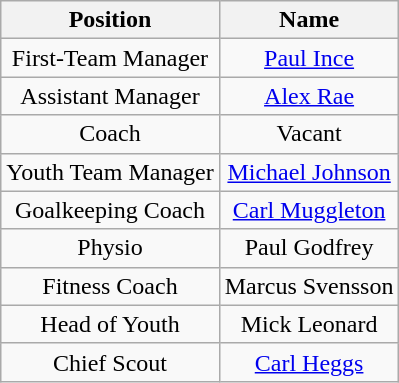<table class="wikitable" style="text-align: center">
<tr>
<th>Position</th>
<th>Name</th>
</tr>
<tr>
<td>First-Team Manager</td>
<td><a href='#'>Paul Ince</a></td>
</tr>
<tr>
<td>Assistant Manager</td>
<td><a href='#'>Alex Rae</a></td>
</tr>
<tr>
<td>Coach</td>
<td>Vacant</td>
</tr>
<tr>
<td>Youth Team Manager</td>
<td><a href='#'>Michael Johnson</a></td>
</tr>
<tr>
<td>Goalkeeping Coach</td>
<td><a href='#'>Carl Muggleton</a></td>
</tr>
<tr>
<td>Physio</td>
<td>Paul Godfrey</td>
</tr>
<tr>
<td>Fitness Coach</td>
<td>Marcus Svensson</td>
</tr>
<tr>
<td>Head of Youth</td>
<td>Mick Leonard</td>
</tr>
<tr>
<td>Chief Scout</td>
<td><a href='#'>Carl Heggs</a></td>
</tr>
</table>
